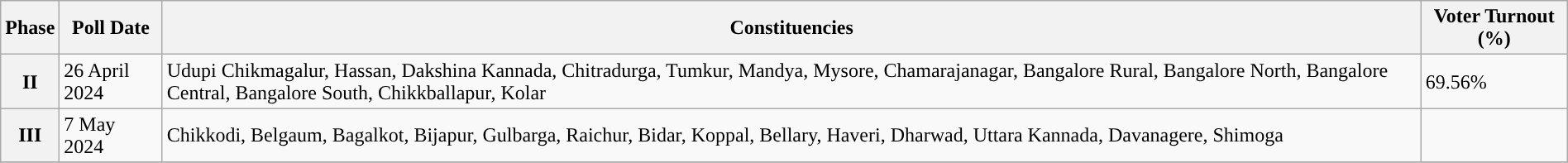<table class="wikitable" style="margin:auto;;">
<tr>
<th>Phase</th>
<th>Poll Date</th>
<th>Constituencies</th>
<th>Voter Turnout (%)</th>
</tr>
<tr>
<th>II</th>
<td>26 April 2024</td>
<td>Udupi Chikmagalur, Hassan, Dakshina Kannada, Chitradurga, Tumkur, Mandya, Mysore, Chamarajanagar, Bangalore Rural, Bangalore North, Bangalore Central, Bangalore South, Chikkballapur, Kolar</td>
<td>69.56%</td>
</tr>
<tr>
<th>III</th>
<td>7 May 2024</td>
<td>Chikkodi, Belgaum, Bagalkot, Bijapur, Gulbarga, Raichur, Bidar, Koppal, Bellary, Haveri, Dharwad, Uttara Kannada, Davanagere, Shimoga</td>
<td></td>
</tr>
<tr>
</tr>
</table>
